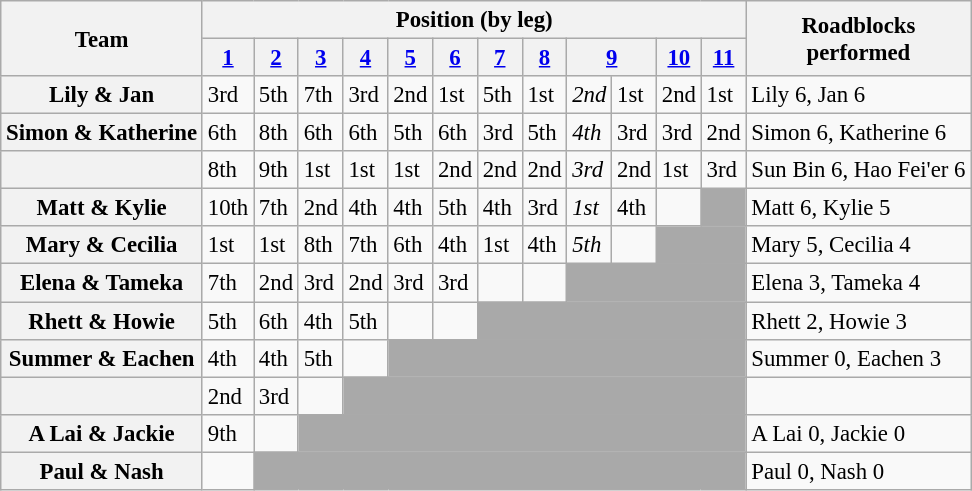<table class="wikitable" style="white-space:nowrap; font-size:95%;">
<tr>
<th rowspan="2">Team</th>
<th colspan="12">Position (by leg)</th>
<th rowspan="2">Roadblocks<br>performed</th>
</tr>
<tr>
<th><a href='#'>1</a></th>
<th><a href='#'>2</a></th>
<th><a href='#'>3</a></th>
<th><a href='#'>4</a></th>
<th><a href='#'>5</a></th>
<th><a href='#'>6</a></th>
<th><a href='#'>7</a></th>
<th><a href='#'>8</a></th>
<th colspan=2><a href='#'>9</a></th>
<th><a href='#'>10</a></th>
<th><a href='#'>11</a></th>
</tr>
<tr>
<th>Lily & Jan</th>
<td>3rd</td>
<td>5th</td>
<td>7th</td>
<td>3rd</td>
<td>2nd</td>
<td>1st</td>
<td>5th</td>
<td>1st</td>
<td><em>2nd</em></td>
<td>1st</td>
<td>2nd</td>
<td>1st</td>
<td>Lily 6, Jan 6</td>
</tr>
<tr>
<th>Simon & Katherine</th>
<td>6th</td>
<td>8th</td>
<td>6th</td>
<td>6th</td>
<td>5th</td>
<td>6th</td>
<td>3rd</td>
<td>5th</td>
<td><em>4th</em></td>
<td>3rd</td>
<td>3rd</td>
<td>2nd</td>
<td>Simon 6, Katherine 6</td>
</tr>
<tr>
<th></th>
<td>8th</td>
<td>9th</td>
<td>1st</td>
<td>1st</td>
<td>1st</td>
<td>2nd</td>
<td>2nd</td>
<td>2nd</td>
<td><em>3rd</em></td>
<td>2nd</td>
<td>1st</td>
<td>3rd</td>
<td>Sun Bin 6, Hao Fei'er 6</td>
</tr>
<tr>
<th>Matt & Kylie</th>
<td>10th</td>
<td>7th</td>
<td>2nd</td>
<td>4th</td>
<td>4th</td>
<td>5th</td>
<td>4th</td>
<td>3rd</td>
<td><em>1st</em></td>
<td>4th</td>
<td></td>
<td bgcolor="darkgray" colspan="1"></td>
<td>Matt 6, Kylie 5</td>
</tr>
<tr>
<th>Mary & Cecilia</th>
<td>1st</td>
<td>1st</td>
<td>8th</td>
<td>7th</td>
<td>6th</td>
<td>4th</td>
<td>1st</td>
<td>4th</td>
<td><em>5th</em></td>
<td></td>
<td bgcolor="darkgray" colspan="2"></td>
<td>Mary 5, Cecilia 4</td>
</tr>
<tr>
<th>Elena & Tameka</th>
<td>7th</td>
<td>2nd</td>
<td>3rd</td>
<td>2nd</td>
<td>3rd</td>
<td>3rd</td>
<td></td>
<td></td>
<td bgcolor="darkgray" colspan="4"></td>
<td>Elena 3, Tameka 4</td>
</tr>
<tr>
<th>Rhett & Howie</th>
<td>5th</td>
<td>6th</td>
<td>4th</td>
<td>5th</td>
<td></td>
<td></td>
<td bgcolor="darkgray" colspan="6"></td>
<td>Rhett 2, Howie 3</td>
</tr>
<tr>
<th>Summer & Eachen</th>
<td>4th</td>
<td>4th</td>
<td>5th</td>
<td></td>
<td bgcolor="darkgray" colspan="8"></td>
<td>Summer 0, Eachen 3</td>
</tr>
<tr>
<th></th>
<td>2nd</td>
<td>3rd</td>
<td></td>
<td bgcolor="darkgray" colspan="9"></td>
<td></td>
</tr>
<tr>
<th>A Lai & Jackie</th>
<td>9th</td>
<td></td>
<td bgcolor="darkgray" colspan="10"></td>
<td>A Lai 0, Jackie 0</td>
</tr>
<tr>
<th>Paul & Nash</th>
<td></td>
<td bgcolor="darkgray" colspan="11"></td>
<td>Paul 0, Nash 0</td>
</tr>
</table>
